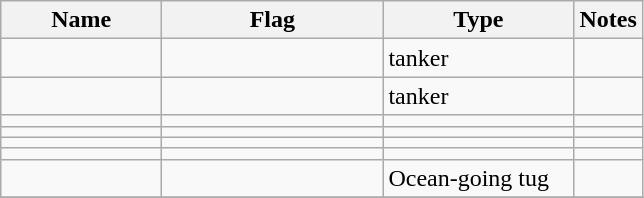<table class="wikitable sortable">
<tr>
<th scope="col" width="100px">Name</th>
<th scope="col" width="140px">Flag</th>
<th scope="col" width="120px">Type</th>
<th>Notes</th>
</tr>
<tr>
<td></td>
<td></td>
<td> tanker</td>
<td></td>
</tr>
<tr>
<td></td>
<td></td>
<td> tanker</td>
<td></td>
</tr>
<tr>
<td></td>
<td></td>
<td></td>
<td></td>
</tr>
<tr>
<td></td>
<td></td>
<td></td>
<td></td>
</tr>
<tr>
<td></td>
<td></td>
<td></td>
<td></td>
</tr>
<tr>
<td></td>
<td></td>
<td></td>
<td></td>
</tr>
<tr>
<td></td>
<td></td>
<td>Ocean-going tug</td>
<td></td>
</tr>
<tr>
</tr>
</table>
